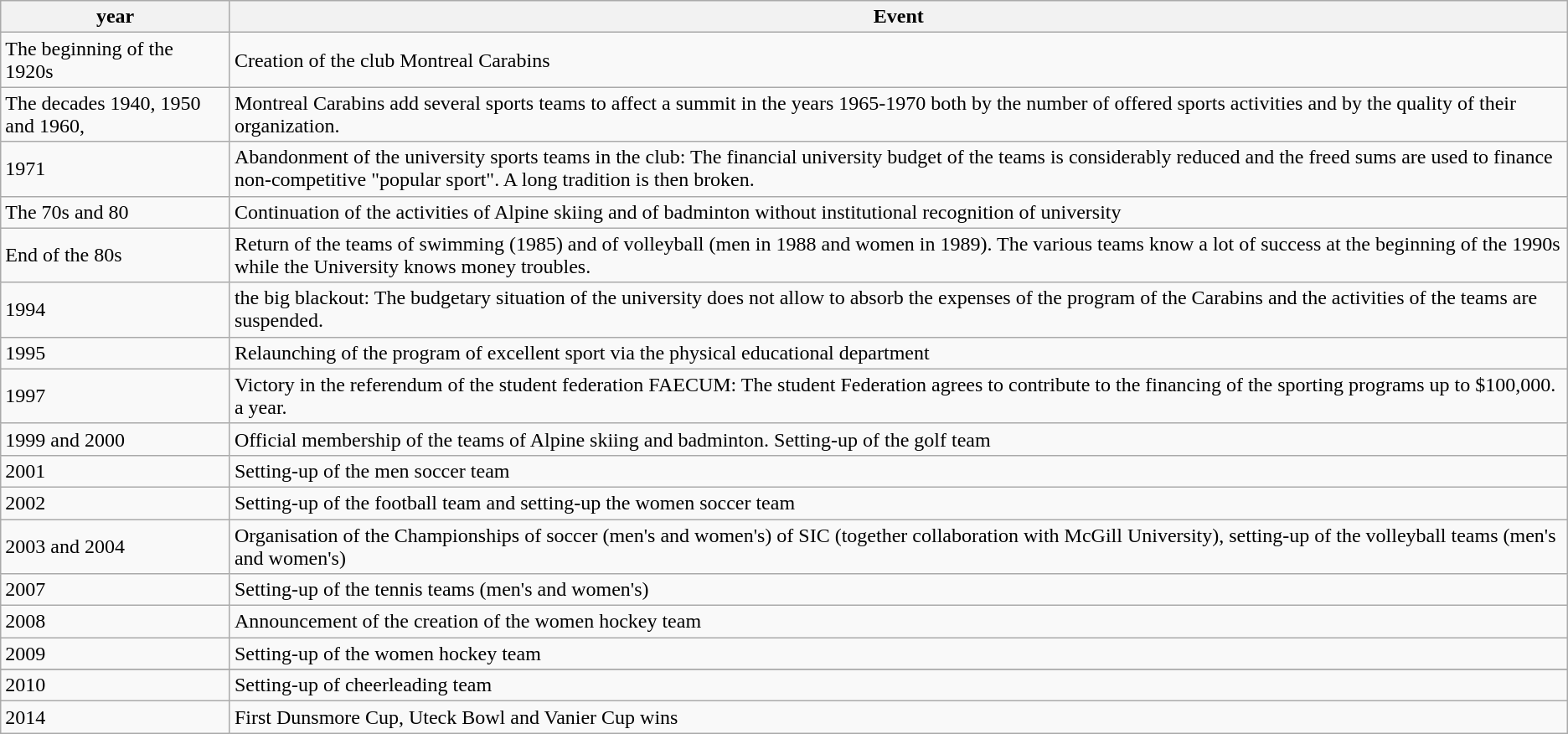<table class = "wikitable">
<tr>
<th>year</th>
<th>Event</th>
</tr>
<tr>
<td>The beginning of the 1920s</td>
<td>Creation of the club Montreal Carabins</td>
</tr>
<tr>
<td>The decades 1940, 1950 and 1960,</td>
<td>Montreal Carabins add several sports teams to affect a summit in the years 1965-1970 both by the number of offered sports activities and by the quality of their organization.</td>
</tr>
<tr>
<td>1971</td>
<td>Abandonment of the university sports teams in the club:  The financial university budget of the teams is considerably reduced and the freed sums are used to finance non-competitive "popular sport". A long tradition is then broken.</td>
</tr>
<tr>
<td>The 70s and 80</td>
<td>Continuation of the activities of Alpine skiing and of badminton without institutional recognition of university</td>
</tr>
<tr>
<td>End of the 80s</td>
<td>Return of the teams of swimming (1985) and of volleyball (men in 1988 and women in 1989). The various teams know a lot of success at the beginning of the 1990s while the University knows money troubles.</td>
</tr>
<tr>
<td>1994</td>
<td>the big blackout: The budgetary situation of the university does not allow to absorb the expenses of the program of the Carabins and the activities of the teams are suspended.</td>
</tr>
<tr>
<td>1995</td>
<td>Relaunching of the program of excellent sport via the physical educational department</td>
</tr>
<tr>
<td>1997</td>
<td>Victory in the referendum of the student federation FAECUM: The student Federation agrees to contribute to the financing of the sporting programs up to $100,000. a year.</td>
</tr>
<tr>
<td>1999 and 2000</td>
<td>Official membership of the teams of Alpine skiing and badminton. Setting-up of the golf team</td>
</tr>
<tr>
<td>2001</td>
<td>Setting-up of the men soccer team</td>
</tr>
<tr>
<td>2002</td>
<td>Setting-up of the football team and setting-up the women soccer team</td>
</tr>
<tr>
<td>2003 and 2004</td>
<td>Organisation of the Championships of soccer (men's and women's) of SIC (together collaboration with McGill University), setting-up of the volleyball teams (men's and women's)</td>
</tr>
<tr>
<td>2007</td>
<td>Setting-up of the tennis teams (men's and women's)</td>
</tr>
<tr>
<td>2008</td>
<td>Announcement of the creation of the women hockey team</td>
</tr>
<tr>
<td>2009</td>
<td>Setting-up of the women hockey team</td>
</tr>
<tr>
</tr>
<tr>
<td>2010</td>
<td>Setting-up of cheerleading team</td>
</tr>
<tr>
<td>2014</td>
<td>First Dunsmore Cup, Uteck Bowl and Vanier Cup wins</td>
</tr>
</table>
